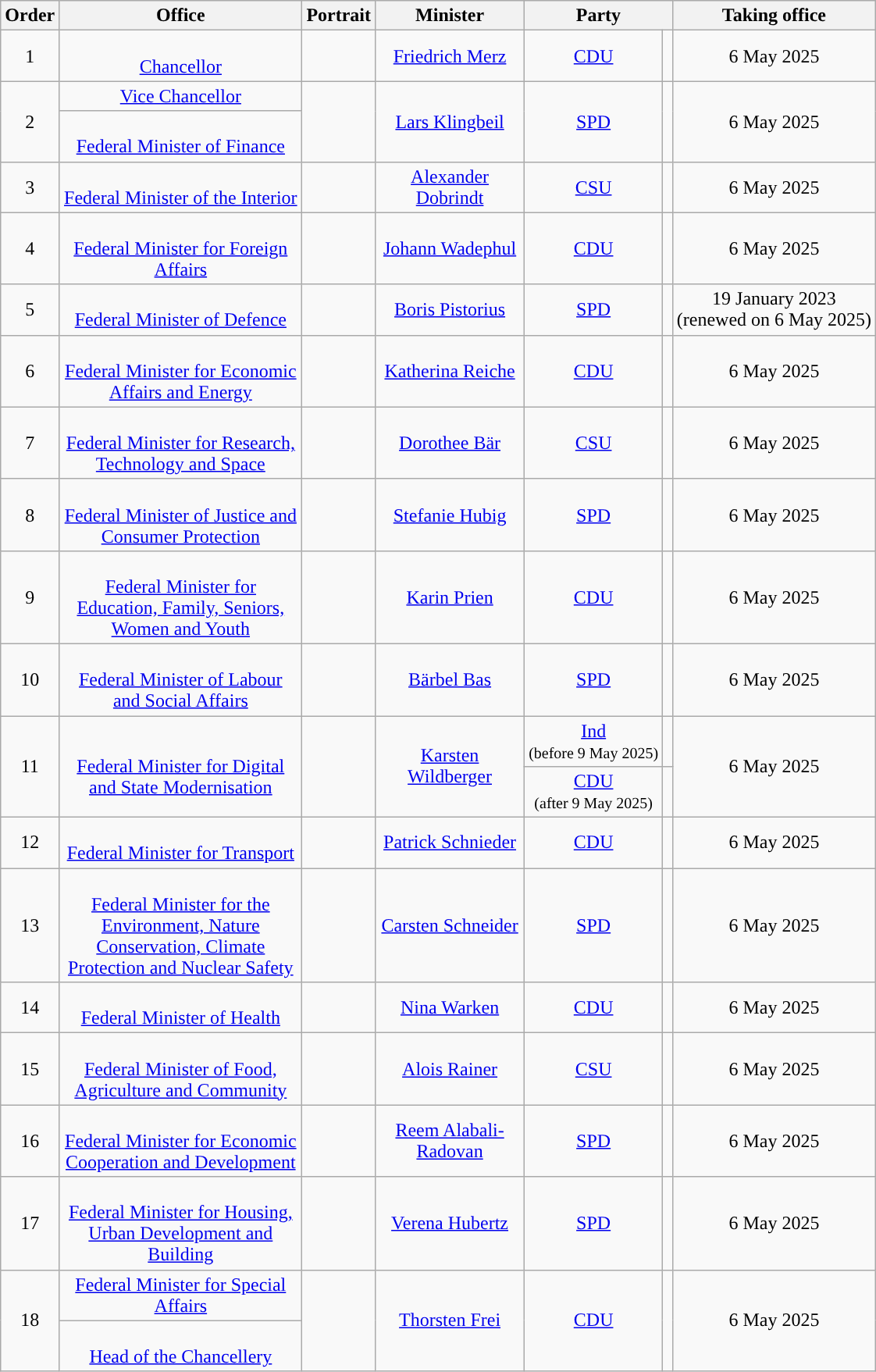<table class="sortable wikitable" style="text-align:center">
<tr align=center>
<th scope=col width=40 data-sort-type="numeric">Order</th>
<th scope=col width=200>Office</th>
<th scope=col class="unsortable">Portrait</th>
<th scope=col width=120>Minister</th>
<th colspan="2" scope="col">Party</th>
<th scope=col class="unsortable">Taking office</th>
</tr>
<tr>
<td>1</td>
<td><br><a href='#'>Chancellor</a></td>
<td></td>
<td><a href='#'>Friedrich Merz</a></td>
<td><a href='#'>CDU</a></td>
<td style="width:1px; background-color: "></td>
<td>6 May 2025</td>
</tr>
<tr>
<td rowspan=2>2</td>
<td><a href='#'>Vice Chancellor</a></td>
<td rowspan=2></td>
<td rowspan=2><a href='#'>Lars Klingbeil</a></td>
<td rowspan=2><a href='#'>SPD</a></td>
<td rowspan=2 style="width:1px; background-color: "></td>
<td rowspan=2>6 May 2025</td>
</tr>
<tr>
<td><br><a href='#'>Federal Minister of Finance</a></td>
</tr>
<tr>
<td>3</td>
<td><br><a href='#'>Federal Minister of the Interior</a></td>
<td></td>
<td><a href='#'>Alexander Dobrindt</a></td>
<td><a href='#'>CSU</a></td>
<td style="width:1px; background-color: "></td>
<td>6 May 2025</td>
</tr>
<tr>
<td>4</td>
<td><br><a href='#'>Federal Minister for Foreign Affairs</a></td>
<td></td>
<td><a href='#'>Johann Wadephul</a></td>
<td><a href='#'>CDU</a></td>
<td style="width:1px; background-color: "></td>
<td>6 May 2025</td>
</tr>
<tr>
<td>5</td>
<td><br><a href='#'>Federal Minister of Defence</a></td>
<td></td>
<td><a href='#'>Boris Pistorius</a></td>
<td><a href='#'>SPD</a></td>
<td style="width:1px; background-color: "></td>
<td>19 January 2023<br>(renewed on 6 May 2025)</td>
</tr>
<tr>
<td>6</td>
<td><br><a href='#'>Federal Minister for Economic Affairs and Energy</a></td>
<td></td>
<td><a href='#'>Katherina Reiche</a></td>
<td><a href='#'>CDU</a></td>
<td style="width:1px; background-color: "></td>
<td>6 May 2025</td>
</tr>
<tr>
<td>7</td>
<td><br><a href='#'>Federal Minister for Research, Technology and Space</a></td>
<td></td>
<td><a href='#'>Dorothee Bär</a></td>
<td><a href='#'>CSU</a></td>
<td style="width:1px; background-color: "></td>
<td>6 May 2025</td>
</tr>
<tr>
<td>8</td>
<td><br><a href='#'>Federal Minister of Justice and Consumer Protection</a></td>
<td></td>
<td><a href='#'>Stefanie Hubig</a></td>
<td><a href='#'>SPD</a></td>
<td style="width:1px; background-color: "></td>
<td>6 May 2025</td>
</tr>
<tr>
<td>9</td>
<td><br><a href='#'>Federal Minister for Education, Family, Seniors, Women and Youth</a></td>
<td></td>
<td><a href='#'>Karin Prien</a></td>
<td><a href='#'>CDU</a></td>
<td style="width:1px; background-color: "></td>
<td>6 May 2025</td>
</tr>
<tr>
<td>10</td>
<td><br><a href='#'>Federal Minister of Labour and Social Affairs</a><br></td>
<td></td>
<td><a href='#'>Bärbel Bas</a></td>
<td><a href='#'>SPD</a></td>
<td style="width:1px; background-color: "></td>
<td>6 May 2025</td>
</tr>
<tr>
<td rowspan=2>11</td>
<td rowspan=2><br><a href='#'>Federal Minister for Digital and State Modernisation</a></td>
<td rowspan=2></td>
<td rowspan=2><a href='#'>Karsten Wildberger</a></td>
<td><a href='#'>Ind</a><br><small>(before 9 May 2025)</small></td>
<td style="width:1px; background-color: "></td>
<td rowspan=2>6 May 2025</td>
</tr>
<tr>
<td><a href='#'>CDU</a><br><small>(after 9 May 2025)</small></td>
<td style="width:1px; background-color: "></td>
</tr>
<tr>
<td>12</td>
<td><br><a href='#'>Federal Minister for Transport</a></td>
<td></td>
<td><a href='#'>Patrick Schnieder</a></td>
<td><a href='#'>CDU</a></td>
<td style="width:1px; background-color: "></td>
<td>6 May 2025</td>
</tr>
<tr>
<td>13</td>
<td><br><a href='#'>Federal Minister for the Environment, Nature Conservation, Climate Protection and Nuclear Safety</a></td>
<td></td>
<td><a href='#'>Carsten Schneider</a></td>
<td><a href='#'>SPD</a></td>
<td style="width:1px; background-color: "></td>
<td>6 May 2025</td>
</tr>
<tr>
<td>14</td>
<td><br><a href='#'>Federal Minister of Health</a></td>
<td></td>
<td><a href='#'>Nina Warken</a></td>
<td><a href='#'>CDU</a></td>
<td style="width:1px; background-color: "></td>
<td>6 May 2025</td>
</tr>
<tr>
<td>15</td>
<td><br><a href='#'>Federal Minister of Food, Agriculture and Community</a></td>
<td></td>
<td><a href='#'>Alois Rainer</a></td>
<td><a href='#'>CSU</a></td>
<td style="width:1px; background-color: "></td>
<td>6 May 2025</td>
</tr>
<tr>
<td>16</td>
<td><br><a href='#'>Federal Minister for Economic Cooperation and Development</a></td>
<td></td>
<td><a href='#'>Reem Alabali-Radovan</a></td>
<td><a href='#'>SPD</a></td>
<td style="width:1px; background-color: "></td>
<td>6 May 2025</td>
</tr>
<tr>
<td>17</td>
<td><br><a href='#'>Federal Minister for Housing, Urban Development and Building</a></td>
<td></td>
<td><a href='#'>Verena Hubertz</a></td>
<td><a href='#'>SPD</a></td>
<td style="width:1px; background-color: "></td>
<td>6 May 2025</td>
</tr>
<tr>
<td rowspan=2>18</td>
<td><a href='#'>Federal Minister for Special Affairs</a></td>
<td rowspan=2></td>
<td rowspan=2><a href='#'>Thorsten Frei</a></td>
<td rowspan=2><a href='#'>CDU</a></td>
<td rowspan=2 style="width:1px; background-color: "></td>
<td rowspan=2>6 May 2025</td>
</tr>
<tr>
<td><br><a href='#'>Head of the Chancellery</a></td>
</tr>
</table>
